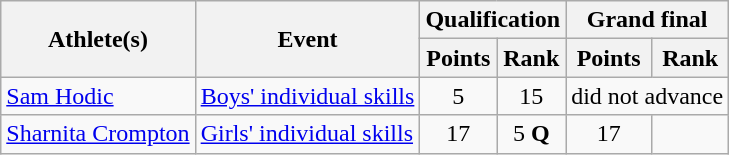<table class="wikitable">
<tr>
<th rowspan="2">Athlete(s)</th>
<th rowspan="2">Event</th>
<th colspan="2">Qualification</th>
<th colspan="2">Grand final</th>
</tr>
<tr>
<th>Points</th>
<th>Rank</th>
<th>Points</th>
<th>Rank</th>
</tr>
<tr>
<td><a href='#'>Sam Hodic</a></td>
<td><a href='#'>Boys' individual skills</a></td>
<td align="center">5</td>
<td align="center">15</td>
<td align="center" colspan=2>did not advance</td>
</tr>
<tr>
<td><a href='#'>Sharnita Crompton</a></td>
<td><a href='#'>Girls' individual skills</a></td>
<td align="center">17</td>
<td align="center">5 <strong>Q</strong></td>
<td align="center">17</td>
<td align="center"></td>
</tr>
</table>
